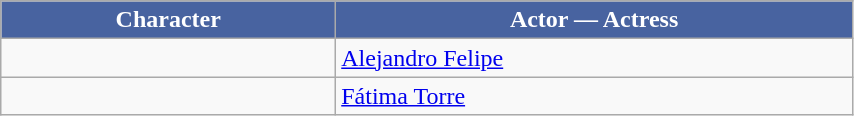<table class="wikitable plainrowheaders" style="width:45%; margin:left;">
<tr style="color:white">
<th scope="col" style="background:#4863a0;">Character</th>
<th scope="col" style="background:#4863a0;">Actor — Actress</th>
</tr>
<tr>
<td></td>
<td><a href='#'>Alejandro Felipe</a></td>
</tr>
<tr>
<td></td>
<td><a href='#'>Fátima Torre</a></td>
</tr>
</table>
